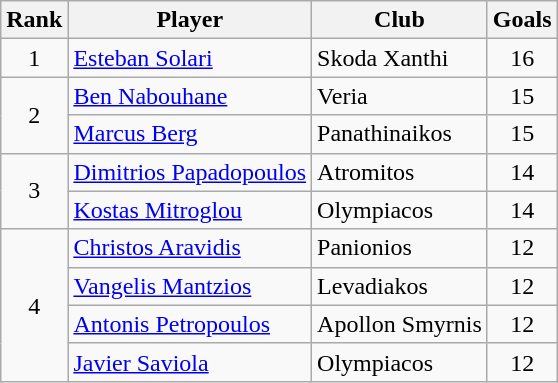<table class="wikitable" style="text-align:center">
<tr>
<th>Rank</th>
<th>Player</th>
<th>Club</th>
<th>Goals</th>
</tr>
<tr>
<td>1</td>
<td align="left"> <a href='#'>Esteban Solari</a></td>
<td align="left">Skoda Xanthi</td>
<td>16</td>
</tr>
<tr>
<td rowspan="2">2</td>
<td align="left"> <a href='#'>Ben Nabouhane</a></td>
<td align="left">Veria</td>
<td>15</td>
</tr>
<tr>
<td align="left"> <a href='#'>Marcus Berg</a></td>
<td align="left">Panathinaikos</td>
<td>15</td>
</tr>
<tr>
<td rowspan="2">3</td>
<td align="left"> <a href='#'>Dimitrios Papadopoulos</a></td>
<td align="left">Atromitos</td>
<td>14</td>
</tr>
<tr>
<td align="left"> <a href='#'>Kostas Mitroglou</a></td>
<td align="left">Olympiacos</td>
<td>14</td>
</tr>
<tr>
<td rowspan="4">4</td>
<td align="left"> <a href='#'>Christos Aravidis</a></td>
<td align="left">Panionios</td>
<td>12</td>
</tr>
<tr>
<td align="left"> <a href='#'>Vangelis Mantzios</a></td>
<td align="left">Levadiakos</td>
<td>12</td>
</tr>
<tr>
<td align="left"> <a href='#'>Antonis Petropoulos</a></td>
<td align="left">Apollon Smyrnis</td>
<td>12</td>
</tr>
<tr>
<td align="left"> <a href='#'>Javier Saviola</a></td>
<td align="left">Olympiacos</td>
<td>12</td>
</tr>
</table>
